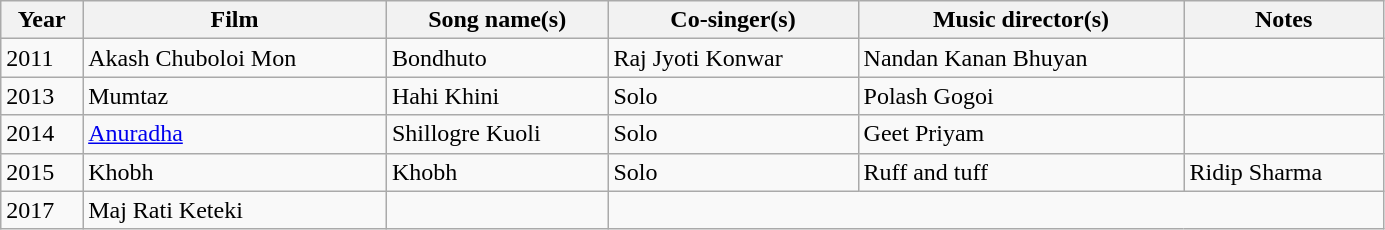<table class="wikitable sortable" style="width:73%;">
<tr>
<th>Year</th>
<th>Film</th>
<th>Song name(s)</th>
<th>Co-singer(s)</th>
<th>Music director(s)</th>
<th>Notes</th>
</tr>
<tr>
<td>2011</td>
<td>Akash Chuboloi Mon</td>
<td>Bondhuto</td>
<td>Raj Jyoti Konwar</td>
<td>Nandan Kanan Bhuyan</td>
<td></td>
</tr>
<tr>
<td>2013</td>
<td>Mumtaz</td>
<td>Hahi Khini</td>
<td>Solo</td>
<td>Polash Gogoi</td>
<td></td>
</tr>
<tr>
<td>2014</td>
<td><a href='#'>Anuradha</a></td>
<td>Shillogre Kuoli</td>
<td>Solo</td>
<td>Geet Priyam</td>
<td></td>
</tr>
<tr>
<td>2015</td>
<td>Khobh</td>
<td>Khobh</td>
<td>Solo</td>
<td>Ruff and tuff</td>
<td>Ridip Sharma</td>
</tr>
<tr>
<td>2017</td>
<td>Maj Rati Keteki</td>
<td></td>
</tr>
</table>
